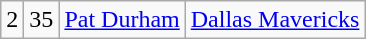<table class="wikitable">
<tr style="text-align:center;" bgcolor="">
<td>2</td>
<td>35</td>
<td><a href='#'>Pat Durham</a></td>
<td><a href='#'>Dallas Mavericks</a></td>
</tr>
</table>
